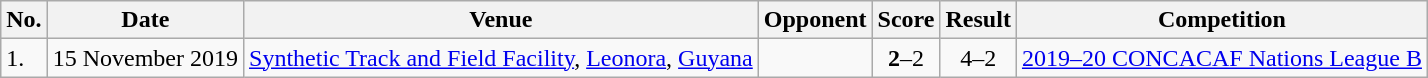<table class="wikitable">
<tr>
<th>No.</th>
<th>Date</th>
<th>Venue</th>
<th>Opponent</th>
<th>Score</th>
<th>Result</th>
<th>Competition</th>
</tr>
<tr>
<td>1.</td>
<td>15 November 2019</td>
<td><a href='#'>Synthetic Track and Field Facility</a>, <a href='#'>Leonora</a>, <a href='#'>Guyana</a></td>
<td></td>
<td align=center><strong>2</strong>–2</td>
<td align=center>4–2</td>
<td><a href='#'>2019–20 CONCACAF Nations League B</a></td>
</tr>
</table>
